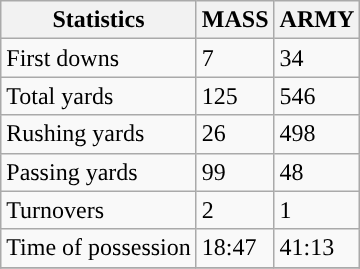<table class="wikitable">
<tr>
<th>Statistics</th>
<th>MASS</th>
<th>ARMY</th>
</tr>
<tr>
<td>First downs</td>
<td>7</td>
<td>34</td>
</tr>
<tr>
<td>Total yards</td>
<td>125</td>
<td>546</td>
</tr>
<tr>
<td>Rushing yards</td>
<td>26</td>
<td>498</td>
</tr>
<tr>
<td>Passing yards</td>
<td>99</td>
<td>48</td>
</tr>
<tr>
<td>Turnovers</td>
<td>2</td>
<td>1</td>
</tr>
<tr>
<td>Time of possession</td>
<td>18:47</td>
<td>41:13</td>
</tr>
<tr>
</tr>
</table>
